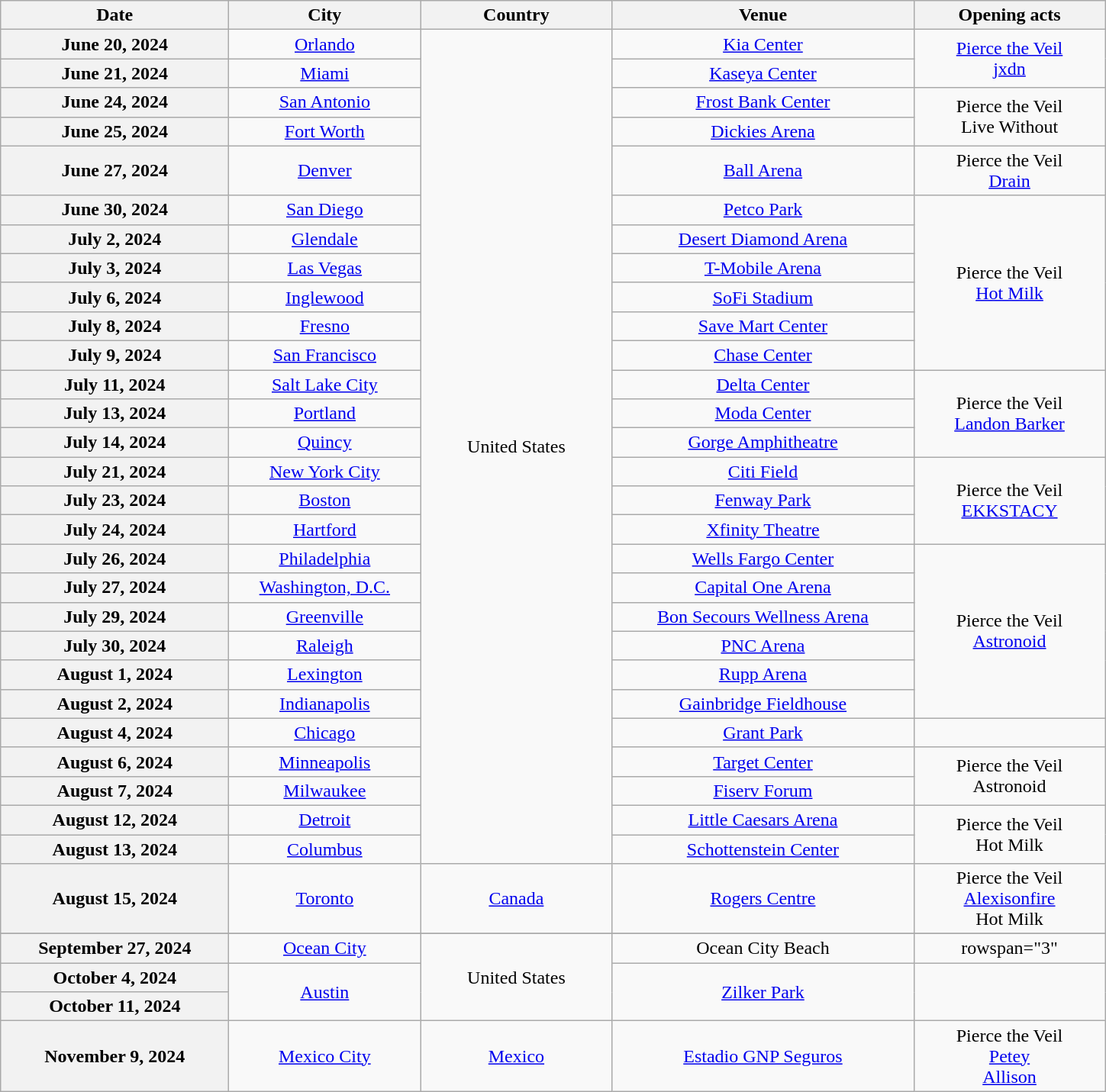<table class="wikitable plainrowheaders" style="text-align:center;">
<tr>
<th scope="col" style="width:12em;">Date</th>
<th scope="col" style="width:10em;">City</th>
<th scope="col" style="width:10em;">Country</th>
<th scope="col" style="width:16em;">Venue</th>
<th scope="col" style="width:10em;">Opening acts</th>
</tr>
<tr>
<th scope="row">June 20, 2024</th>
<td><a href='#'>Orlando</a></td>
<td rowspan="28">United States</td>
<td><a href='#'>Kia Center</a></td>
<td rowspan="2"><a href='#'>Pierce the Veil</a><br><a href='#'>jxdn</a></td>
</tr>
<tr>
<th scope="row">June 21, 2024</th>
<td><a href='#'>Miami</a></td>
<td><a href='#'>Kaseya Center</a></td>
</tr>
<tr>
<th scope="row">June 24, 2024</th>
<td><a href='#'>San Antonio</a></td>
<td><a href='#'>Frost Bank Center</a></td>
<td rowspan="2">Pierce the Veil<br>Live Without</td>
</tr>
<tr>
<th scope="row">June 25, 2024</th>
<td><a href='#'>Fort Worth</a></td>
<td><a href='#'>Dickies Arena</a></td>
</tr>
<tr>
<th scope="row">June 27, 2024</th>
<td><a href='#'>Denver</a></td>
<td><a href='#'>Ball Arena</a></td>
<td>Pierce the Veil<br><a href='#'>Drain</a></td>
</tr>
<tr>
<th scope="row">June 30, 2024</th>
<td><a href='#'>San Diego</a></td>
<td><a href='#'>Petco Park</a></td>
<td rowspan="6">Pierce the Veil<br><a href='#'>Hot Milk</a></td>
</tr>
<tr>
<th scope="row">July 2, 2024</th>
<td><a href='#'>Glendale</a></td>
<td><a href='#'>Desert Diamond Arena</a></td>
</tr>
<tr>
<th scope="row">July 3, 2024</th>
<td><a href='#'>Las Vegas</a></td>
<td><a href='#'>T-Mobile Arena</a></td>
</tr>
<tr>
<th scope="row">July 6, 2024</th>
<td><a href='#'>Inglewood</a></td>
<td><a href='#'>SoFi Stadium</a></td>
</tr>
<tr>
<th scope="row">July 8, 2024</th>
<td><a href='#'>Fresno</a></td>
<td><a href='#'>Save Mart Center</a></td>
</tr>
<tr>
<th scope="row">July 9, 2024</th>
<td><a href='#'>San Francisco</a></td>
<td><a href='#'>Chase Center</a></td>
</tr>
<tr>
<th scope="row">July 11, 2024</th>
<td><a href='#'>Salt Lake City</a></td>
<td><a href='#'>Delta Center</a></td>
<td rowspan="3">Pierce the Veil<br><a href='#'>Landon Barker</a></td>
</tr>
<tr>
<th scope="row">July 13, 2024</th>
<td><a href='#'>Portland</a></td>
<td><a href='#'>Moda Center</a></td>
</tr>
<tr>
<th scope="row">July 14, 2024</th>
<td><a href='#'>Quincy</a></td>
<td><a href='#'>Gorge Amphitheatre</a></td>
</tr>
<tr>
<th scope="row">July 21, 2024</th>
<td><a href='#'>New York City</a></td>
<td><a href='#'>Citi Field</a></td>
<td rowspan="3">Pierce the Veil<br><a href='#'>EKKSTACY</a></td>
</tr>
<tr>
<th scope="row">July 23, 2024</th>
<td><a href='#'>Boston</a></td>
<td><a href='#'>Fenway Park</a></td>
</tr>
<tr>
<th scope="row">July 24, 2024</th>
<td><a href='#'>Hartford</a></td>
<td><a href='#'>Xfinity Theatre</a></td>
</tr>
<tr>
<th scope="row">July 26, 2024</th>
<td><a href='#'>Philadelphia</a></td>
<td><a href='#'>Wells Fargo Center</a></td>
<td rowspan="6">Pierce the Veil<br><a href='#'>Astronoid</a></td>
</tr>
<tr>
<th scope="row">July 27, 2024</th>
<td><a href='#'>Washington, D.C.</a></td>
<td><a href='#'>Capital One Arena</a></td>
</tr>
<tr>
<th scope="row">July 29, 2024</th>
<td><a href='#'>Greenville</a></td>
<td><a href='#'>Bon Secours Wellness Arena</a></td>
</tr>
<tr>
<th scope="row">July 30, 2024</th>
<td><a href='#'>Raleigh</a></td>
<td><a href='#'>PNC Arena</a></td>
</tr>
<tr>
<th scope="row">August 1, 2024</th>
<td><a href='#'>Lexington</a></td>
<td><a href='#'>Rupp Arena</a></td>
</tr>
<tr>
<th scope="row">August 2, 2024</th>
<td><a href='#'>Indianapolis</a></td>
<td><a href='#'>Gainbridge Fieldhouse</a></td>
</tr>
<tr>
<th scope="row">August 4, 2024</th>
<td><a href='#'>Chicago</a></td>
<td><a href='#'>Grant Park</a></td>
<td></td>
</tr>
<tr>
<th scope="row">August 6, 2024</th>
<td><a href='#'>Minneapolis</a></td>
<td><a href='#'>Target Center</a></td>
<td rowspan="2">Pierce the Veil<br>Astronoid</td>
</tr>
<tr>
<th scope="row">August 7, 2024</th>
<td><a href='#'>Milwaukee</a></td>
<td><a href='#'>Fiserv Forum</a></td>
</tr>
<tr>
<th scope="row">August 12, 2024</th>
<td><a href='#'>Detroit</a></td>
<td><a href='#'>Little Caesars Arena</a></td>
<td rowspan="2">Pierce the Veil<br>Hot Milk</td>
</tr>
<tr>
<th scope="row">August 13, 2024</th>
<td><a href='#'>Columbus</a></td>
<td><a href='#'>Schottenstein Center</a></td>
</tr>
<tr>
<th scope="row">August 15, 2024</th>
<td><a href='#'>Toronto</a></td>
<td><a href='#'>Canada</a></td>
<td><a href='#'>Rogers Centre</a></td>
<td>Pierce the Veil<br><a href='#'>Alexisonfire</a><br>Hot Milk</td>
</tr>
<tr>
</tr>
<tr>
<th scope="row">September 27, 2024</th>
<td><a href='#'>Ocean City</a></td>
<td rowspan="3">United States</td>
<td>Ocean City Beach</td>
<td>rowspan="3" </td>
</tr>
<tr>
<th scope="row">October 4, 2024</th>
<td rowspan="2"><a href='#'>Austin</a></td>
<td rowspan="2"><a href='#'>Zilker Park</a></td>
</tr>
<tr>
<th scope="row">October 11, 2024</th>
</tr>
<tr>
<th scope="row">November 9, 2024</th>
<td><a href='#'>Mexico City</a></td>
<td><a href='#'>Mexico</a></td>
<td><a href='#'>Estadio GNP Seguros</a></td>
<td rowspan="4">Pierce the Veil<br><a href='#'>Petey</a><br><a href='#'>Allison</a></td>
</tr>
</table>
